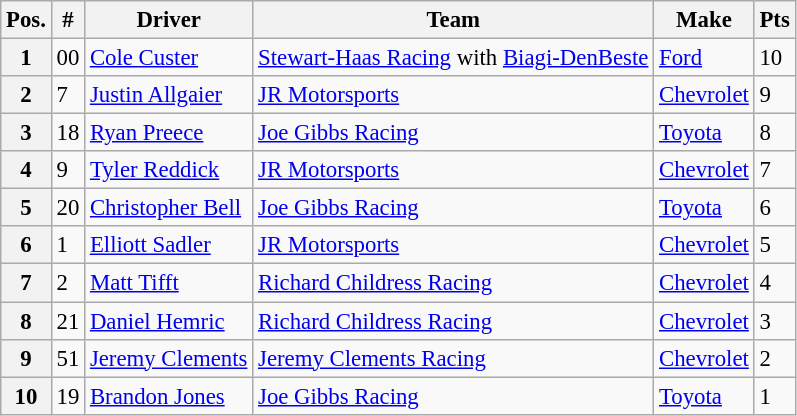<table class="wikitable" style="font-size:95%">
<tr>
<th>Pos.</th>
<th>#</th>
<th>Driver</th>
<th>Team</th>
<th>Make</th>
<th>Pts</th>
</tr>
<tr>
<th>1</th>
<td>00</td>
<td><a href='#'>Cole Custer</a></td>
<td><a href='#'>Stewart-Haas Racing</a> with <a href='#'>Biagi-DenBeste</a></td>
<td><a href='#'>Ford</a></td>
<td>10</td>
</tr>
<tr>
<th>2</th>
<td>7</td>
<td><a href='#'>Justin Allgaier</a></td>
<td><a href='#'>JR Motorsports</a></td>
<td><a href='#'>Chevrolet</a></td>
<td>9</td>
</tr>
<tr>
<th>3</th>
<td>18</td>
<td><a href='#'>Ryan Preece</a></td>
<td><a href='#'>Joe Gibbs Racing</a></td>
<td><a href='#'>Toyota</a></td>
<td>8</td>
</tr>
<tr>
<th>4</th>
<td>9</td>
<td><a href='#'>Tyler Reddick</a></td>
<td><a href='#'>JR Motorsports</a></td>
<td><a href='#'>Chevrolet</a></td>
<td>7</td>
</tr>
<tr>
<th>5</th>
<td>20</td>
<td><a href='#'>Christopher Bell</a></td>
<td><a href='#'>Joe Gibbs Racing</a></td>
<td><a href='#'>Toyota</a></td>
<td>6</td>
</tr>
<tr>
<th>6</th>
<td>1</td>
<td><a href='#'>Elliott Sadler</a></td>
<td><a href='#'>JR Motorsports</a></td>
<td><a href='#'>Chevrolet</a></td>
<td>5</td>
</tr>
<tr>
<th>7</th>
<td>2</td>
<td><a href='#'>Matt Tifft</a></td>
<td><a href='#'>Richard Childress Racing</a></td>
<td><a href='#'>Chevrolet</a></td>
<td>4</td>
</tr>
<tr>
<th>8</th>
<td>21</td>
<td><a href='#'>Daniel Hemric</a></td>
<td><a href='#'>Richard Childress Racing</a></td>
<td><a href='#'>Chevrolet</a></td>
<td>3</td>
</tr>
<tr>
<th>9</th>
<td>51</td>
<td><a href='#'>Jeremy Clements</a></td>
<td><a href='#'>Jeremy Clements Racing</a></td>
<td><a href='#'>Chevrolet</a></td>
<td>2</td>
</tr>
<tr>
<th>10</th>
<td>19</td>
<td><a href='#'>Brandon Jones</a></td>
<td><a href='#'>Joe Gibbs Racing</a></td>
<td><a href='#'>Toyota</a></td>
<td>1</td>
</tr>
</table>
